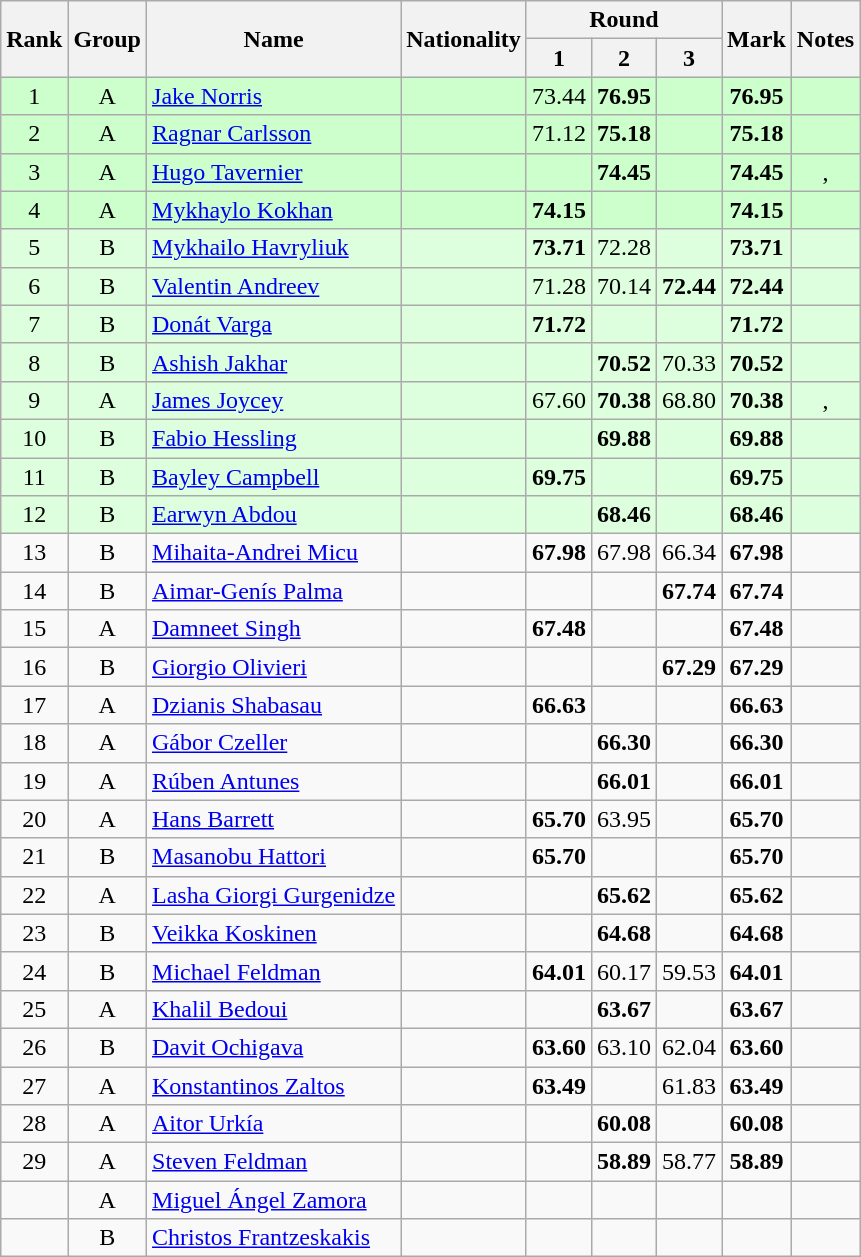<table class="wikitable sortable" style="text-align:center">
<tr>
<th rowspan=2>Rank</th>
<th rowspan=2>Group</th>
<th rowspan=2>Name</th>
<th rowspan=2>Nationality</th>
<th colspan=3>Round</th>
<th rowspan=2>Mark</th>
<th rowspan=2>Notes</th>
</tr>
<tr>
<th>1</th>
<th>2</th>
<th>3</th>
</tr>
<tr bgcolor=ccffcc>
<td>1</td>
<td>A</td>
<td align="left"><a href='#'>Jake Norris</a></td>
<td align="left"></td>
<td>73.44</td>
<td><strong>76.95</strong></td>
<td></td>
<td><strong>76.95</strong></td>
<td></td>
</tr>
<tr bgcolor=ccffcc>
<td>2</td>
<td>A</td>
<td align="left"><a href='#'>Ragnar Carlsson</a></td>
<td align="left"></td>
<td>71.12</td>
<td><strong>75.18</strong></td>
<td></td>
<td><strong>75.18</strong></td>
<td></td>
</tr>
<tr bgcolor=ccffcc>
<td>3</td>
<td>A</td>
<td align="left"><a href='#'>Hugo Tavernier</a></td>
<td align="left"></td>
<td></td>
<td><strong>74.45</strong></td>
<td></td>
<td><strong>74.45</strong></td>
<td>, </td>
</tr>
<tr bgcolor=ccffcc>
<td>4</td>
<td>A</td>
<td align="left"><a href='#'>Mykhaylo Kokhan</a></td>
<td align="left"></td>
<td><strong>74.15</strong></td>
<td></td>
<td></td>
<td><strong>74.15</strong></td>
<td></td>
</tr>
<tr bgcolor=ddffdd>
<td>5</td>
<td>B</td>
<td align="left"><a href='#'>Mykhailo Havryliuk</a></td>
<td align="left"></td>
<td><strong>73.71</strong></td>
<td>72.28</td>
<td></td>
<td><strong>73.71</strong></td>
<td></td>
</tr>
<tr bgcolor=ddffdd>
<td>6</td>
<td>B</td>
<td align="left"><a href='#'>Valentin Andreev</a></td>
<td align="left"></td>
<td>71.28</td>
<td>70.14</td>
<td><strong>72.44</strong></td>
<td><strong>72.44</strong></td>
<td></td>
</tr>
<tr bgcolor=ddffdd>
<td>7</td>
<td>B</td>
<td align="left"><a href='#'>Donát Varga</a></td>
<td align="left"></td>
<td><strong>71.72</strong></td>
<td></td>
<td></td>
<td><strong>71.72</strong></td>
<td></td>
</tr>
<tr bgcolor=ddffdd>
<td>8</td>
<td>B</td>
<td align="left"><a href='#'>Ashish Jakhar</a></td>
<td align="left"></td>
<td></td>
<td><strong>70.52</strong></td>
<td>70.33</td>
<td><strong>70.52</strong></td>
<td></td>
</tr>
<tr bgcolor=ddffdd>
<td>9</td>
<td>A</td>
<td align="left"><a href='#'>James Joycey</a></td>
<td align="left"></td>
<td>67.60</td>
<td><strong>70.38</strong></td>
<td>68.80</td>
<td><strong>70.38</strong></td>
<td>, </td>
</tr>
<tr bgcolor=ddffdd>
<td>10</td>
<td>B</td>
<td align="left"><a href='#'>Fabio Hessling</a></td>
<td align="left"></td>
<td></td>
<td><strong>69.88</strong></td>
<td></td>
<td><strong>69.88</strong></td>
<td></td>
</tr>
<tr bgcolor=ddffdd>
<td>11</td>
<td>B</td>
<td align="left"><a href='#'>Bayley Campbell</a></td>
<td align="left"></td>
<td><strong>69.75</strong></td>
<td></td>
<td></td>
<td><strong>69.75</strong></td>
<td></td>
</tr>
<tr bgcolor=ddffdd>
<td>12</td>
<td>B</td>
<td align="left"><a href='#'>Earwyn Abdou</a></td>
<td align="left"></td>
<td></td>
<td><strong>68.46</strong></td>
<td></td>
<td><strong>68.46</strong></td>
<td></td>
</tr>
<tr>
<td>13</td>
<td>B</td>
<td align="left"><a href='#'>Mihaita-Andrei Micu</a></td>
<td align="left"></td>
<td><strong>67.98</strong></td>
<td>67.98</td>
<td>66.34</td>
<td><strong>67.98</strong></td>
<td></td>
</tr>
<tr>
<td>14</td>
<td>B</td>
<td align="left"><a href='#'>Aimar-Genís Palma</a></td>
<td align="left"></td>
<td></td>
<td></td>
<td><strong>67.74</strong></td>
<td><strong>67.74</strong></td>
<td></td>
</tr>
<tr>
<td>15</td>
<td>A</td>
<td align="left"><a href='#'>Damneet Singh</a></td>
<td align="left"></td>
<td><strong>67.48</strong></td>
<td></td>
<td></td>
<td><strong>67.48</strong></td>
<td></td>
</tr>
<tr>
<td>16</td>
<td>B</td>
<td align="left"><a href='#'>Giorgio Olivieri</a></td>
<td align="left"></td>
<td></td>
<td></td>
<td><strong>67.29</strong></td>
<td><strong>67.29</strong></td>
<td></td>
</tr>
<tr>
<td>17</td>
<td>A</td>
<td align="left"><a href='#'>Dzianis Shabasau</a></td>
<td align="left"></td>
<td><strong>66.63</strong></td>
<td></td>
<td></td>
<td><strong>66.63</strong></td>
<td></td>
</tr>
<tr>
<td>18</td>
<td>A</td>
<td align="left"><a href='#'>Gábor Czeller</a></td>
<td align="left"></td>
<td></td>
<td><strong>66.30</strong></td>
<td></td>
<td><strong>66.30</strong></td>
<td></td>
</tr>
<tr>
<td>19</td>
<td>A</td>
<td align="left"><a href='#'>Rúben Antunes</a></td>
<td align="left"></td>
<td></td>
<td><strong>66.01</strong></td>
<td></td>
<td><strong>66.01</strong></td>
<td></td>
</tr>
<tr>
<td>20</td>
<td>A</td>
<td align="left"><a href='#'>Hans Barrett</a></td>
<td align="left"></td>
<td><strong>65.70</strong></td>
<td>63.95</td>
<td></td>
<td><strong>65.70</strong></td>
<td></td>
</tr>
<tr>
<td>21</td>
<td>B</td>
<td align="left"><a href='#'>Masanobu Hattori</a></td>
<td align="left"></td>
<td><strong>65.70</strong></td>
<td></td>
<td></td>
<td><strong>65.70</strong></td>
<td></td>
</tr>
<tr>
<td>22</td>
<td>A</td>
<td align="left"><a href='#'>Lasha Giorgi Gurgenidze</a></td>
<td align="left"></td>
<td></td>
<td><strong>65.62</strong></td>
<td></td>
<td><strong>65.62</strong></td>
<td></td>
</tr>
<tr>
<td>23</td>
<td>B</td>
<td align="left"><a href='#'>Veikka Koskinen</a></td>
<td align="left"></td>
<td></td>
<td><strong>64.68</strong></td>
<td></td>
<td><strong>64.68</strong></td>
<td></td>
</tr>
<tr>
<td>24</td>
<td>B</td>
<td align="left"><a href='#'>Michael Feldman</a></td>
<td align="left"></td>
<td><strong>64.01</strong></td>
<td>60.17</td>
<td>59.53</td>
<td><strong>64.01</strong></td>
<td></td>
</tr>
<tr>
<td>25</td>
<td>A</td>
<td align="left"><a href='#'>Khalil Bedoui</a></td>
<td align="left"></td>
<td></td>
<td><strong>63.67</strong></td>
<td></td>
<td><strong>63.67</strong></td>
<td></td>
</tr>
<tr>
<td>26</td>
<td>B</td>
<td align="left"><a href='#'>Davit Ochigava</a></td>
<td align="left"></td>
<td><strong>63.60</strong></td>
<td>63.10</td>
<td>62.04</td>
<td><strong>63.60</strong></td>
<td></td>
</tr>
<tr>
<td>27</td>
<td>A</td>
<td align="left"><a href='#'>Konstantinos Zaltos</a></td>
<td align="left"></td>
<td><strong>63.49</strong></td>
<td></td>
<td>61.83</td>
<td><strong>63.49</strong></td>
<td></td>
</tr>
<tr>
<td>28</td>
<td>A</td>
<td align="left"><a href='#'>Aitor Urkía</a></td>
<td align="left"></td>
<td></td>
<td><strong>60.08</strong></td>
<td></td>
<td><strong>60.08</strong></td>
<td></td>
</tr>
<tr>
<td>29</td>
<td>A</td>
<td align="left"><a href='#'>Steven Feldman</a></td>
<td align="left"></td>
<td></td>
<td><strong>58.89</strong></td>
<td>58.77</td>
<td><strong>58.89</strong></td>
<td></td>
</tr>
<tr>
<td></td>
<td>A</td>
<td align="left"><a href='#'>Miguel Ángel Zamora</a></td>
<td align="left"></td>
<td></td>
<td></td>
<td></td>
<td></td>
<td></td>
</tr>
<tr>
<td></td>
<td>B</td>
<td align="left"><a href='#'>Christos Frantzeskakis</a></td>
<td align="left"></td>
<td></td>
<td></td>
<td></td>
<td></td>
<td></td>
</tr>
</table>
